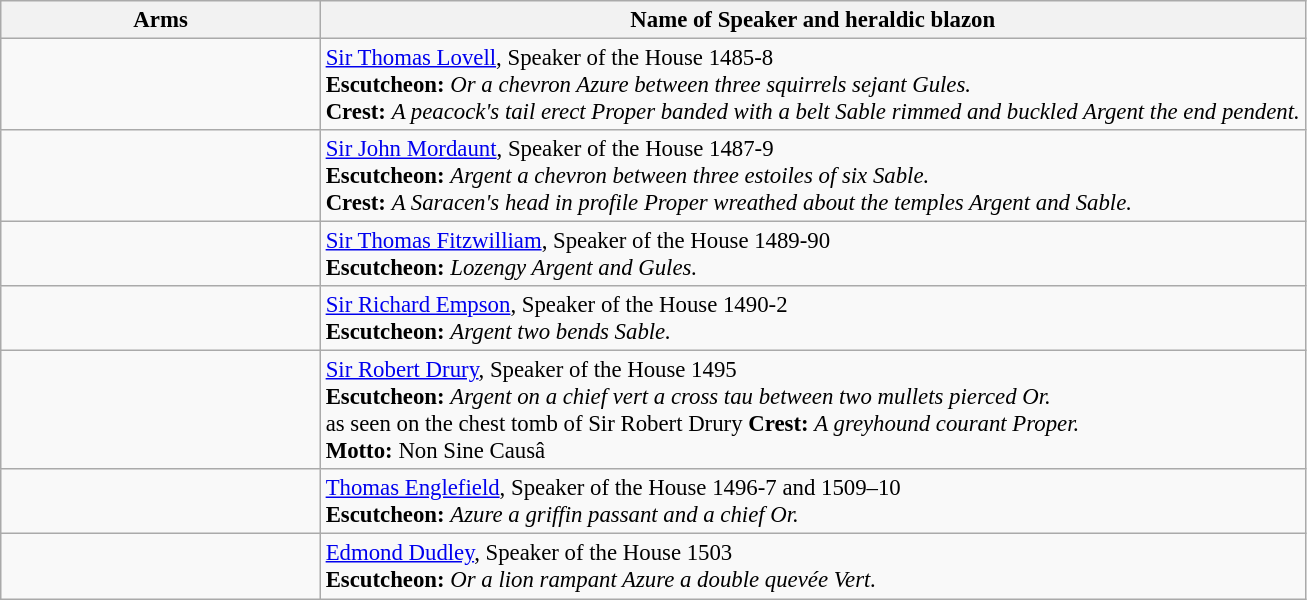<table class=wikitable style=font-size:95%>
<tr style="vertical-align:top; text-align:center;">
<th style="width:206px;">Arms</th>
<th>Name of Speaker and heraldic blazon</th>
</tr>
<tr valign=top>
<td align=center></td>
<td><a href='#'>Sir Thomas Lovell</a>, Speaker of the House 1485-8<br><strong>Escutcheon:</strong> <em>Or a chevron Azure between three squirrels sejant Gules.</em><br>
<strong>Crest:</strong> <em>A peacock's tail erect Proper banded with a belt Sable rimmed and buckled Argent the end pendent.</em></td>
</tr>
<tr valign=top>
<td align=center></td>
<td><a href='#'>Sir John Mordaunt</a>, Speaker of the House 1487-9<br><strong>Escutcheon:</strong> <em>Argent a chevron between three estoiles of six Sable.</em><br>
<strong>Crest:</strong> <em>A Saracen's head in profile Proper wreathed about the temples Argent and Sable.</em></td>
</tr>
<tr valign=top>
<td align=center></td>
<td><a href='#'>Sir Thomas Fitzwilliam</a>, Speaker of the House 1489-90<br><strong>Escutcheon:</strong> <em>Lozengy Argent and Gules.</em></td>
</tr>
<tr valign=top>
<td align=center></td>
<td><a href='#'>Sir Richard Empson</a>, Speaker of the House 1490-2<br><strong>Escutcheon:</strong> <em>Argent two bends Sable.</em></td>
</tr>
<tr valign=top>
<td align=center></td>
<td><a href='#'>Sir Robert Drury</a>, Speaker of the House 1495<br><strong>Escutcheon:</strong> <em>Argent on a chief vert a cross tau between two mullets pierced Or.</em><br> as seen on the chest tomb of Sir Robert Drury
<strong>Crest:</strong> <em>A greyhound courant Proper.</em><br>
<strong>Motto:</strong> Non Sine Causâ</td>
</tr>
<tr valign=top>
<td align=center></td>
<td><a href='#'>Thomas Englefield</a>, Speaker of the House 1496-7 and 1509–10<br><strong>Escutcheon:</strong> <em>Azure a griffin passant and a chief Or.</em></td>
</tr>
<tr valign=top>
<td align=center></td>
<td><a href='#'>Edmond Dudley</a>, Speaker of the House 1503<br><strong>Escutcheon:</strong> <em>Or a lion rampant Azure a double quevée Vert.</em></td>
</tr>
</table>
